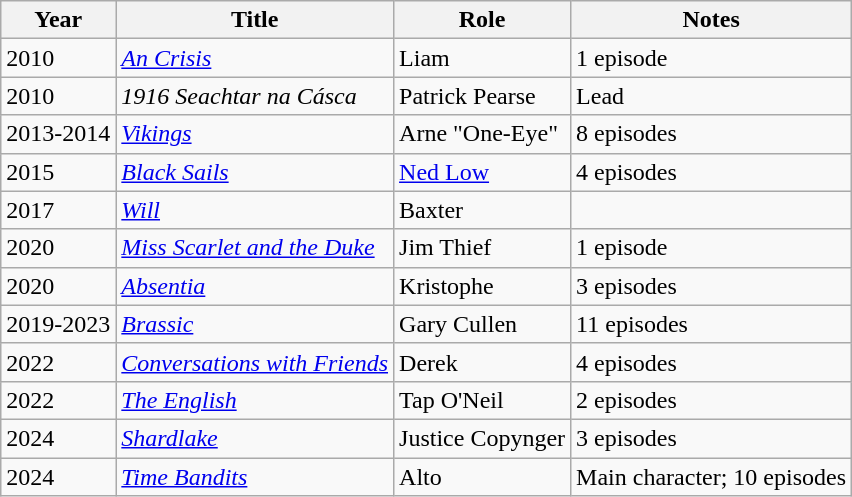<table class="wikitable sortable">
<tr>
<th scope="col">Year</th>
<th scope="col">Title</th>
<th scope="col">Role</th>
<th scope="col" class="unsortable">Notes</th>
</tr>
<tr>
<td>2010</td>
<td><em><a href='#'>An Crisis</a></em></td>
<td>Liam</td>
<td>1 episode</td>
</tr>
<tr>
<td>2010</td>
<td><em>1916 Seachtar na Cásca</em></td>
<td>Patrick Pearse</td>
<td>Lead</td>
</tr>
<tr>
<td>2013-2014</td>
<td><em><a href='#'>Vikings</a></em></td>
<td>Arne "One-Eye"</td>
<td>8 episodes</td>
</tr>
<tr>
<td>2015</td>
<td><em><a href='#'>Black Sails</a></em></td>
<td><a href='#'>Ned Low</a></td>
<td>4 episodes</td>
</tr>
<tr>
<td>2017</td>
<td><em><a href='#'>Will</a></em></td>
<td>Baxter</td>
<td></td>
</tr>
<tr>
<td>2020</td>
<td><em><a href='#'>Miss Scarlet and the Duke</a></em></td>
<td>Jim Thief</td>
<td>1 episode</td>
</tr>
<tr>
<td>2020</td>
<td><em><a href='#'>Absentia</a></em></td>
<td>Kristophe</td>
<td>3 episodes</td>
</tr>
<tr>
<td>2019-2023</td>
<td><em><a href='#'>Brassic</a></em></td>
<td>Gary Cullen</td>
<td>11 episodes</td>
</tr>
<tr>
<td>2022</td>
<td><em><a href='#'>Conversations with Friends</a></em></td>
<td>Derek</td>
<td>4 episodes</td>
</tr>
<tr>
<td>2022</td>
<td><em><a href='#'>The English</a></em></td>
<td>Tap O'Neil</td>
<td>2 episodes</td>
</tr>
<tr>
<td>2024</td>
<td><em><a href='#'>Shardlake</a></em></td>
<td>Justice Copynger</td>
<td>3 episodes</td>
</tr>
<tr>
<td>2024</td>
<td><a href='#'><em>Time Bandits</em></a></td>
<td>Alto</td>
<td>Main character; 10 episodes</td>
</tr>
</table>
